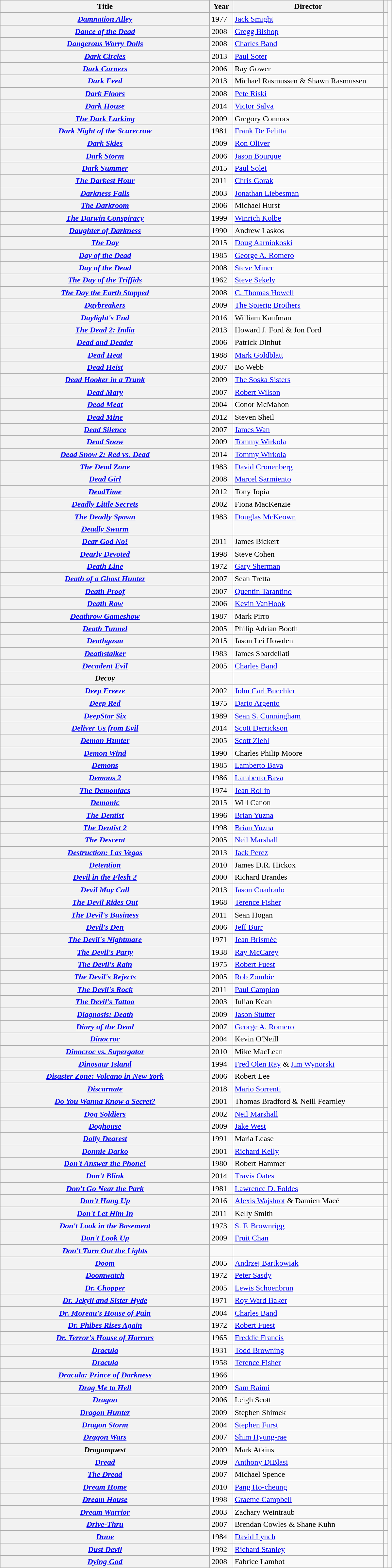<table style="width:800px;" class="wikitable plainrowheaders sortable">
<tr>
<th width="420" scope="col">Title</th>
<th width="40" scope="col">Year</th>
<th width="300" scope="col">Director</th>
<th scope="col"></th>
</tr>
<tr>
<th scope="row"><em><a href='#'>Damnation Alley</a></em></th>
<td>1977</td>
<td><a href='#'>Jack Smight</a></td>
<td align="center"></td>
</tr>
<tr>
<th scope="row"><em><a href='#'>Dance of the Dead</a></em></th>
<td>2008</td>
<td><a href='#'>Gregg Bishop</a></td>
<td></td>
</tr>
<tr>
<th scope="row"><em><a href='#'>Dangerous Worry Dolls</a></em></th>
<td>2008</td>
<td><a href='#'>Charles Band</a></td>
<td></td>
</tr>
<tr>
<th scope="row"><em><a href='#'>Dark Circles</a></em></th>
<td>2013</td>
<td><a href='#'>Paul Soter</a></td>
<td align="center"></td>
</tr>
<tr>
<th scope="row"><em><a href='#'>Dark Corners</a></em></th>
<td>2006</td>
<td>Ray Gower</td>
<td></td>
</tr>
<tr>
<th scope="row"><em><a href='#'>Dark Feed</a></em></th>
<td>2013</td>
<td>Michael Rasmussen & Shawn Rasmussen</td>
<td></td>
</tr>
<tr>
<th scope="row"><em><a href='#'>Dark Floors</a></em></th>
<td>2008</td>
<td><a href='#'>Pete Riski</a></td>
<td></td>
</tr>
<tr>
<th scope="row"><em><a href='#'>Dark House</a></em></th>
<td>2014</td>
<td><a href='#'>Victor Salva</a></td>
<td></td>
</tr>
<tr>
<th scope="row"><em><a href='#'>The Dark Lurking</a></em></th>
<td>2009</td>
<td>Gregory Connors</td>
<td></td>
</tr>
<tr>
<th scope="row"><em><a href='#'>Dark Night of the Scarecrow</a></em></th>
<td>1981</td>
<td><a href='#'>Frank De Felitta</a></td>
<td align="center"></td>
</tr>
<tr>
<th scope="row"><em><a href='#'>Dark Skies</a></em></th>
<td>2009</td>
<td><a href='#'>Ron Oliver</a></td>
<td></td>
</tr>
<tr>
<th scope="row"><em><a href='#'>Dark Storm</a></em></th>
<td>2006</td>
<td><a href='#'>Jason Bourque</a></td>
<td></td>
</tr>
<tr>
<th scope="row"><em><a href='#'>Dark Summer</a></em></th>
<td>2015</td>
<td><a href='#'>Paul Solet</a></td>
<td align="center"></td>
</tr>
<tr>
<th scope="row"><em><a href='#'>The Darkest Hour</a></em></th>
<td>2011</td>
<td><a href='#'>Chris Gorak</a></td>
<td></td>
</tr>
<tr>
<th scope="row"><em><a href='#'>Darkness Falls</a></em></th>
<td>2003</td>
<td><a href='#'>Jonathan Liebesman</a></td>
<td></td>
</tr>
<tr>
<th scope="row"><em><a href='#'>The Darkroom</a></em></th>
<td>2006</td>
<td>Michael Hurst</td>
<td></td>
</tr>
<tr>
<th scope="row"><em><a href='#'>The Darwin Conspiracy</a></em></th>
<td>1999</td>
<td><a href='#'>Winrich Kolbe</a></td>
<td></td>
</tr>
<tr>
<th scope="row"><em><a href='#'>Daughter of Darkness</a></em></th>
<td>1990</td>
<td>Andrew Laskos</td>
<td></td>
</tr>
<tr>
<th scope="row"><em><a href='#'>The Day</a></em></th>
<td>2015</td>
<td><a href='#'>Doug Aarniokoski</a></td>
<td align="center"></td>
</tr>
<tr>
<th scope="row"><em><a href='#'>Day of the Dead</a></em></th>
<td>1985</td>
<td><a href='#'>George A. Romero</a></td>
<td></td>
</tr>
<tr>
<th scope="row"><em><a href='#'>Day of the Dead</a></em></th>
<td>2008</td>
<td><a href='#'>Steve Miner</a></td>
<td></td>
</tr>
<tr>
<th scope="row"><em><a href='#'>The Day of the Triffids</a></em></th>
<td>1962</td>
<td><a href='#'>Steve Sekely</a></td>
<td></td>
</tr>
<tr>
<th scope="row"><em><a href='#'>The Day the Earth Stopped</a></em></th>
<td>2008</td>
<td><a href='#'>C. Thomas Howell</a></td>
<td></td>
</tr>
<tr>
<th scope="row"><em><a href='#'>Daybreakers</a></em></th>
<td>2009</td>
<td><a href='#'>The Spierig Brothers</a></td>
<td></td>
</tr>
<tr>
<th scope="row"><em><a href='#'>Daylight's End</a></em></th>
<td>2016</td>
<td>William Kaufman</td>
<td></td>
</tr>
<tr>
<th scope="row"><em><a href='#'>The Dead 2: India</a></em></th>
<td>2013</td>
<td>Howard J. Ford & Jon Ford</td>
<td></td>
</tr>
<tr>
<th scope="row"><em><a href='#'>Dead and Deader</a></em></th>
<td>2006</td>
<td>Patrick Dinhut</td>
<td></td>
</tr>
<tr>
<th scope="row"><em><a href='#'>Dead Heat</a></em></th>
<td>1988</td>
<td><a href='#'>Mark Goldblatt</a></td>
<td></td>
</tr>
<tr>
<th scope="row"><em><a href='#'>Dead Heist</a></em></th>
<td>2007</td>
<td>Bo Webb</td>
<td align="center"></td>
</tr>
<tr>
<th scope="row"><em><a href='#'>Dead Hooker in a Trunk</a></em></th>
<td>2009</td>
<td><a href='#'>The Soska Sisters</a></td>
<td></td>
</tr>
<tr>
<th scope="row"><em><a href='#'>Dead Mary</a></em></th>
<td>2007</td>
<td><a href='#'>Robert Wilson</a></td>
<td></td>
</tr>
<tr>
<th scope="row"><em><a href='#'>Dead Meat</a></em></th>
<td>2004</td>
<td>Conor McMahon</td>
<td></td>
</tr>
<tr>
<th scope="row"><em><a href='#'>Dead Mine</a></em></th>
<td>2012</td>
<td>Steven Sheil</td>
<td></td>
</tr>
<tr>
<th scope="row"><em><a href='#'>Dead Silence</a></em></th>
<td>2007</td>
<td><a href='#'>James Wan</a></td>
<td align="center"></td>
</tr>
<tr>
<th scope="row"><em><a href='#'>Dead Snow</a></em></th>
<td>2009</td>
<td><a href='#'>Tommy Wirkola</a></td>
<td></td>
</tr>
<tr>
<th scope="row"><em><a href='#'>Dead Snow 2: Red vs. Dead</a></em></th>
<td>2014</td>
<td><a href='#'>Tommy Wirkola</a></td>
<td align="center"></td>
</tr>
<tr>
<th scope="row"><em><a href='#'>The Dead Zone</a></em></th>
<td>1983</td>
<td><a href='#'>David Cronenberg</a></td>
<td></td>
</tr>
<tr>
<th scope="row"><em><a href='#'>Dead Girl</a></em></th>
<td>2008</td>
<td><a href='#'>Marcel Sarmiento</a></td>
<td></td>
</tr>
<tr>
<th scope="row"><em><a href='#'>DeadTime</a></em></th>
<td>2012</td>
<td>Tony Jopia</td>
<td></td>
</tr>
<tr>
<th scope="row"><em><a href='#'>Deadly Little Secrets</a></em></th>
<td>2002</td>
<td>Fiona MacKenzie</td>
<td align="center"></td>
</tr>
<tr>
<th scope="row"><em><a href='#'>The Deadly Spawn</a></em></th>
<td>1983</td>
<td><a href='#'>Douglas McKeown</a></td>
<td></td>
</tr>
<tr>
<th scope="row"><em><a href='#'>Deadly Swarm</a></em></th>
<td></td>
<td></td>
<td></td>
</tr>
<tr>
<th scope="row"><em><a href='#'>Dear God No!</a></em></th>
<td>2011</td>
<td>James Bickert</td>
<td></td>
</tr>
<tr>
<th scope="row"><em><a href='#'>Dearly Devoted</a></em></th>
<td>1998</td>
<td>Steve Cohen</td>
<td></td>
</tr>
<tr>
<th scope="row"><em><a href='#'>Death Line</a></em></th>
<td>1972</td>
<td><a href='#'>Gary Sherman</a></td>
<td></td>
</tr>
<tr>
<th scope="row"><em><a href='#'>Death of a Ghost Hunter</a></em></th>
<td>2007</td>
<td>Sean Tretta</td>
<td></td>
</tr>
<tr>
<th scope="row"><em><a href='#'>Death Proof</a></em></th>
<td>2007</td>
<td><a href='#'>Quentin Tarantino</a></td>
<td align="center"></td>
</tr>
<tr>
<th scope="row"><em><a href='#'>Death Row</a></em></th>
<td>2006</td>
<td><a href='#'>Kevin VanHook</a></td>
<td></td>
</tr>
<tr>
<th scope="row"><em><a href='#'>Deathrow Gameshow</a></em></th>
<td>1987</td>
<td>Mark Pirro</td>
<td align="center"></td>
</tr>
<tr>
<th scope="row"><em><a href='#'>Death Tunnel</a></em></th>
<td>2005</td>
<td>Philip Adrian Booth</td>
<td></td>
</tr>
<tr>
<th scope="row"><em><a href='#'>Deathgasm</a></em></th>
<td>2015</td>
<td>Jason Lei Howden</td>
<td></td>
</tr>
<tr>
<th scope="row"><em><a href='#'>Deathstalker</a></em></th>
<td>1983</td>
<td>James Sbardellati</td>
<td></td>
</tr>
<tr>
<th scope="row"><em><a href='#'>Decadent Evil</a></em></th>
<td>2005</td>
<td><a href='#'>Charles Band</a></td>
<td></td>
</tr>
<tr>
<th scope="row"><em>Decoy</em></th>
<td></td>
<td></td>
<td></td>
</tr>
<tr>
<th scope="row"><em><a href='#'>Deep Freeze</a></em></th>
<td>2002</td>
<td><a href='#'>John Carl Buechler</a></td>
<td></td>
</tr>
<tr>
<th scope="row"><em><a href='#'>Deep Red</a></em></th>
<td>1975</td>
<td><a href='#'>Dario Argento</a></td>
<td align="center"></td>
</tr>
<tr>
<th scope="row"><em><a href='#'>DeepStar Six</a></em></th>
<td>1989</td>
<td><a href='#'>Sean S. Cunningham</a></td>
<td></td>
</tr>
<tr>
<th scope="row"><em><a href='#'>Deliver Us from Evil</a></em></th>
<td>2014</td>
<td><a href='#'>Scott Derrickson</a></td>
<td align="center"></td>
</tr>
<tr>
<th scope="row"><em><a href='#'>Demon Hunter</a></em></th>
<td>2005</td>
<td><a href='#'>Scott Ziehl</a></td>
<td></td>
</tr>
<tr>
<th scope="row"><em><a href='#'>Demon Wind</a></em></th>
<td>1990</td>
<td>Charles Philip Moore</td>
<td align="center"></td>
</tr>
<tr>
<th scope="row"><em><a href='#'>Demons</a></em></th>
<td>1985</td>
<td><a href='#'>Lamberto Bava</a></td>
<td></td>
</tr>
<tr>
<th scope="row"><em><a href='#'>Demons 2</a></em></th>
<td>1986</td>
<td><a href='#'>Lamberto Bava</a></td>
<td></td>
</tr>
<tr>
<th scope="row"><em><a href='#'>The Demoniacs</a></em></th>
<td>1974</td>
<td><a href='#'>Jean Rollin</a></td>
<td></td>
</tr>
<tr>
<th scope="row"><em><a href='#'>Demonic</a></em></th>
<td>2015</td>
<td>Will Canon</td>
<td></td>
</tr>
<tr>
<th scope="row"><em><a href='#'>The Dentist</a></em></th>
<td>1996</td>
<td><a href='#'>Brian Yuzna</a></td>
<td></td>
</tr>
<tr>
<th scope="row"><em><a href='#'>The Dentist 2</a></em></th>
<td>1998</td>
<td><a href='#'>Brian Yuzna</a></td>
<td></td>
</tr>
<tr>
<th scope="row"><em><a href='#'>The Descent</a></em></th>
<td>2005</td>
<td><a href='#'>Neil Marshall</a></td>
<td align="center"></td>
</tr>
<tr>
<th scope="row"><em><a href='#'>Destruction: Las Vegas</a></em></th>
<td>2013</td>
<td><a href='#'>Jack Perez</a></td>
<td></td>
</tr>
<tr>
<th scope="row"><em><a href='#'>Detention</a></em></th>
<td>2010</td>
<td>James D.R. Hickox</td>
<td></td>
</tr>
<tr>
<th scope="row"><em><a href='#'>Devil in the Flesh 2</a></em></th>
<td>2000</td>
<td>Richard Brandes</td>
<td></td>
</tr>
<tr>
<th scope="row"><em><a href='#'>Devil May Call</a></em></th>
<td>2013</td>
<td><a href='#'>Jason Cuadrado</a></td>
<td align="center"></td>
</tr>
<tr>
<th scope="row"><em><a href='#'>The Devil Rides Out</a></em></th>
<td>1968</td>
<td><a href='#'>Terence Fisher</a></td>
<td align="center"></td>
</tr>
<tr>
<th scope="row"><em><a href='#'>The Devil's Business</a></em></th>
<td>2011</td>
<td>Sean Hogan</td>
<td></td>
</tr>
<tr>
<th scope="row"><em><a href='#'>Devil's Den</a></em></th>
<td>2006</td>
<td><a href='#'>Jeff Burr</a></td>
<td></td>
</tr>
<tr>
<th scope="row"><em><a href='#'>The Devil's Nightmare</a></em></th>
<td>1971</td>
<td><a href='#'>Jean Brismée</a></td>
<td></td>
</tr>
<tr>
<th scope="row"><em><a href='#'>The Devil's Party</a></em></th>
<td>1938</td>
<td><a href='#'>Ray McCarey</a></td>
<td align="center"></td>
</tr>
<tr>
<th scope="row"><em><a href='#'>The Devil's Rain</a></em></th>
<td>1975</td>
<td><a href='#'>Robert Fuest</a></td>
<td></td>
</tr>
<tr>
<th scope="row"><em><a href='#'>The Devil's Rejects</a></em></th>
<td>2005</td>
<td><a href='#'>Rob Zombie</a></td>
<td></td>
</tr>
<tr>
<th scope="row"><em><a href='#'>The Devil's Rock</a></em></th>
<td>2011</td>
<td><a href='#'>Paul Campion</a></td>
<td></td>
</tr>
<tr>
<th scope="row"><em><a href='#'>The Devil's Tattoo</a></em></th>
<td>2003</td>
<td>Julian Kean</td>
<td></td>
</tr>
<tr>
<th scope="row"><em><a href='#'>Diagnosis: Death</a></em></th>
<td>2009</td>
<td><a href='#'>Jason Stutter</a></td>
<td></td>
</tr>
<tr>
<th scope="row"><em><a href='#'>Diary of the Dead</a></em></th>
<td>2007</td>
<td><a href='#'>George A. Romero</a></td>
<td></td>
</tr>
<tr>
<th scope="row"><em><a href='#'>Dinocroc</a></em></th>
<td>2004</td>
<td>Kevin O'Neill</td>
<td></td>
</tr>
<tr>
<th scope="row"><em><a href='#'>Dinocroc vs. Supergator</a></em></th>
<td>2010</td>
<td>Mike MacLean</td>
<td></td>
</tr>
<tr>
<th scope="row"><em><a href='#'>Dinosaur Island</a></em></th>
<td>1994</td>
<td><a href='#'>Fred Olen Ray</a> & <a href='#'>Jim Wynorski</a></td>
<td></td>
</tr>
<tr>
<th scope="row"><em><a href='#'>Disaster Zone: Volcano in New York</a></em></th>
<td>2006</td>
<td>Robert Lee</td>
<td></td>
</tr>
<tr>
<th scope="row"><em><a href='#'>Discarnate</a></em></th>
<td>2018</td>
<td><a href='#'>Mario Sorrenti</a></td>
<td></td>
</tr>
<tr>
<th scope="row"><em><a href='#'>Do You Wanna Know a Secret?</a></em></th>
<td>2001</td>
<td>Thomas Bradford & Neill Fearnley</td>
<td align="center"></td>
</tr>
<tr>
<th scope="row"><em><a href='#'>Dog Soldiers</a></em></th>
<td>2002</td>
<td><a href='#'>Neil Marshall</a></td>
<td align="center"></td>
</tr>
<tr>
<th scope="row"><em><a href='#'>Doghouse</a></em></th>
<td>2009</td>
<td><a href='#'>Jake West</a></td>
<td align="center"></td>
</tr>
<tr>
<th scope="row"><em><a href='#'>Dolly Dearest</a></em></th>
<td>1991</td>
<td>Maria Lease</td>
<td></td>
</tr>
<tr>
<th scope="row"><em><a href='#'>Donnie Darko</a></em></th>
<td>2001</td>
<td><a href='#'>Richard Kelly</a></td>
<td></td>
</tr>
<tr>
<th scope="row"><em><a href='#'>Don't Answer the Phone!</a></em></th>
<td>1980</td>
<td>Robert Hammer</td>
<td align="center"></td>
</tr>
<tr>
<th scope="row"><em><a href='#'>Don't Blink</a></em></th>
<td>2014</td>
<td><a href='#'>Travis Oates</a></td>
<td></td>
</tr>
<tr>
<th scope="row"><em><a href='#'>Don't Go Near the Park</a></em></th>
<td>1981</td>
<td><a href='#'>Lawrence D. Foldes</a></td>
<td></td>
</tr>
<tr>
<th scope="row"><em><a href='#'>Don't Hang Up</a></em></th>
<td>2016</td>
<td><a href='#'>Alexis Wajsbrot</a> & Damien Macé</td>
<td align="center"></td>
</tr>
<tr>
<th scope="row"><em><a href='#'>Don't Let Him In</a></em></th>
<td>2011</td>
<td>Kelly Smith</td>
<td></td>
</tr>
<tr>
<th scope="row"><em><a href='#'>Don't Look in the Basement</a></em></th>
<td>1973</td>
<td><a href='#'>S. F. Brownrigg</a></td>
<td></td>
</tr>
<tr>
<th scope="row"><em><a href='#'>Don't Look Up</a></em></th>
<td>2009</td>
<td><a href='#'>Fruit Chan</a></td>
<td></td>
</tr>
<tr>
<th scope="row"><em><a href='#'>Don't Turn Out the Lights</a></em></th>
<td></td>
<td></td>
<td></td>
</tr>
<tr>
<th scope="row"><em><a href='#'>Doom</a></em></th>
<td>2005</td>
<td><a href='#'>Andrzej Bartkowiak</a></td>
<td></td>
</tr>
<tr>
<th scope="row"><em><a href='#'>Doomwatch</a></em></th>
<td>1972</td>
<td><a href='#'>Peter Sasdy</a></td>
<td></td>
</tr>
<tr>
<th scope="row"><em><a href='#'>Dr. Chopper</a></em></th>
<td>2005</td>
<td><a href='#'>Lewis Schoenbrun</a></td>
<td></td>
</tr>
<tr>
<th scope="row"><em><a href='#'>Dr. Jekyll and Sister Hyde</a></em></th>
<td>1971</td>
<td><a href='#'>Roy Ward Baker</a></td>
<td></td>
</tr>
<tr>
<th scope="row"><em><a href='#'>Dr. Moreau's House of Pain</a></em></th>
<td>2004</td>
<td><a href='#'>Charles Band</a></td>
<td></td>
</tr>
<tr>
<th scope="row"><em><a href='#'>Dr. Phibes Rises Again</a></em></th>
<td>1972</td>
<td><a href='#'>Robert Fuest</a></td>
<td></td>
</tr>
<tr>
<th scope="row"><em><a href='#'>Dr. Terror's House of Horrors</a></em></th>
<td>1965</td>
<td><a href='#'>Freddie Francis</a></td>
<td align="center"></td>
</tr>
<tr>
<th scope="row"><em><a href='#'>Dracula</a></em></th>
<td>1931</td>
<td><a href='#'>Todd Browning</a></td>
<td align="center"></td>
</tr>
<tr>
<th scope="row"><em><a href='#'>Dracula</a></em></th>
<td>1958</td>
<td><a href='#'>Terence Fisher</a></td>
<td align="center"></td>
</tr>
<tr>
<th scope="row"><em><a href='#'>Dracula: Prince of Darkness</a></em></th>
<td>1966</td>
<td></td>
<td align="center"></td>
</tr>
<tr>
<th scope="row"><em><a href='#'>Drag Me to Hell</a></em></th>
<td>2009</td>
<td><a href='#'>Sam Raimi</a></td>
<td></td>
</tr>
<tr>
<th scope="row"><em><a href='#'>Dragon</a></em></th>
<td>2006</td>
<td>Leigh Scott</td>
<td></td>
</tr>
<tr>
<th scope="row"><em><a href='#'>Dragon Hunter</a></em></th>
<td>2009</td>
<td>Stephen Shimek</td>
<td></td>
</tr>
<tr>
<th scope="row"><em><a href='#'>Dragon Storm</a></em></th>
<td>2004</td>
<td><a href='#'>Stephen Furst</a></td>
<td></td>
</tr>
<tr>
<th scope="row"><em><a href='#'>Dragon Wars</a></em></th>
<td>2007</td>
<td><a href='#'>Shim Hyung-rae</a></td>
<td></td>
<td></td>
</tr>
<tr>
<th scope="row"><em>Dragonquest</em></th>
<td>2009</td>
<td>Mark Atkins</td>
<td></td>
</tr>
<tr>
<th scope="row"><em><a href='#'>Dread</a></em></th>
<td>2009</td>
<td><a href='#'>Anthony DiBlasi</a></td>
<td></td>
</tr>
<tr>
<th scope="row"><em><a href='#'>The Dread</a></em></th>
<td>2007</td>
<td>Michael Spence</td>
<td></td>
</tr>
<tr>
<th scope="row"><em><a href='#'>Dream Home</a></em></th>
<td>2010</td>
<td><a href='#'>Pang Ho-cheung</a></td>
<td></td>
</tr>
<tr>
<th scope="row"><em><a href='#'>Dream House</a></em></th>
<td>1998</td>
<td><a href='#'>Graeme Campbell</a></td>
<td></td>
</tr>
<tr>
<th scope="row"><em><a href='#'>Dream Warrior</a></em></th>
<td>2003</td>
<td>Zachary Weintraub</td>
<td></td>
</tr>
<tr>
<th scope="row"><em><a href='#'>Drive-Thru</a></em></th>
<td>2007</td>
<td>Brendan Cowles & Shane Kuhn</td>
<td></td>
</tr>
<tr>
<th scope="row"><em><a href='#'>Dune</a></em></th>
<td>1984</td>
<td><a href='#'>David Lynch</a></td>
<td></td>
</tr>
<tr>
<th scope="row"><em><a href='#'>Dust Devil</a></em></th>
<td>1992</td>
<td><a href='#'>Richard Stanley</a></td>
<td align="center"></td>
</tr>
<tr>
<th scope="row"><em><a href='#'>Dying God</a></em></th>
<td>2008</td>
<td>Fabrice Lambot</td>
<td></td>
</tr>
</table>
